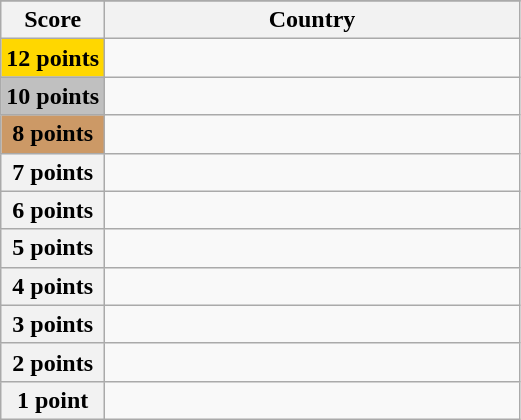<table class="wikitable">
<tr>
</tr>
<tr>
<th scope="col" width="20%">Score</th>
<th scope="col">Country</th>
</tr>
<tr>
<th scope="row" style="background:gold">12 points</th>
<td></td>
</tr>
<tr>
<th scope="row" style="background:silver">10 points</th>
<td></td>
</tr>
<tr>
<th scope="row" style="background:#CC9966">8 points</th>
<td></td>
</tr>
<tr>
<th scope="row">7 points</th>
<td></td>
</tr>
<tr>
<th scope="row">6 points</th>
<td></td>
</tr>
<tr>
<th scope="row">5 points</th>
<td></td>
</tr>
<tr>
<th scope="row">4 points</th>
<td></td>
</tr>
<tr>
<th scope="row">3 points</th>
<td></td>
</tr>
<tr>
<th scope="row">2 points</th>
<td></td>
</tr>
<tr>
<th scope="row">1 point</th>
<td></td>
</tr>
</table>
